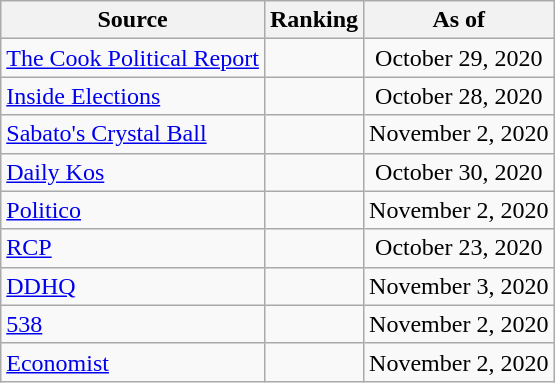<table class="wikitable" style="text-align:center">
<tr>
<th>Source</th>
<th>Ranking</th>
<th>As of</th>
</tr>
<tr>
<td align=left><a href='#'>The Cook Political Report</a></td>
<td></td>
<td>October 29, 2020</td>
</tr>
<tr>
<td align=left><a href='#'>Inside Elections</a></td>
<td></td>
<td>October 28, 2020</td>
</tr>
<tr>
<td align=left><a href='#'>Sabato's Crystal Ball</a></td>
<td></td>
<td>November 2, 2020</td>
</tr>
<tr>
<td align="left"><a href='#'>Daily Kos</a></td>
<td></td>
<td>October 30, 2020</td>
</tr>
<tr>
<td align="left"><a href='#'>Politico</a></td>
<td></td>
<td>November 2, 2020</td>
</tr>
<tr>
<td align="left"><a href='#'>RCP</a></td>
<td></td>
<td>October 23, 2020</td>
</tr>
<tr>
<td align="left"><a href='#'>DDHQ</a></td>
<td></td>
<td>November 3, 2020</td>
</tr>
<tr>
<td align="left"><a href='#'>538</a></td>
<td></td>
<td>November 2, 2020</td>
</tr>
<tr>
<td align="left"><a href='#'>Economist</a></td>
<td></td>
<td>November 2, 2020</td>
</tr>
</table>
